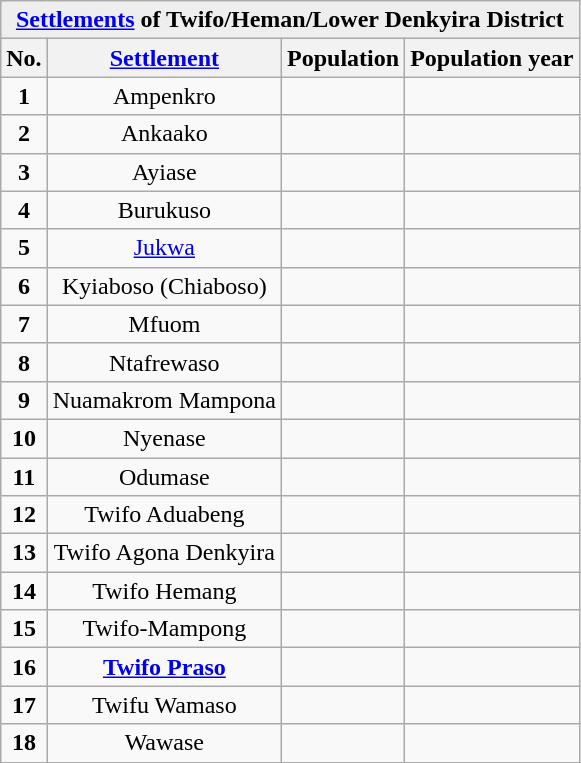<table class="wikitable sortable" style="text-align: centre;">
<tr bgcolor=#EEEEEE>
<td align=center colspan=4><strong><a href='#'>Settlements</a> of Twifo/Heman/Lower Denkyira District</strong></td>
</tr>
<tr ">
<th class="unsortable">No.</th>
<th class="unsortable"><a href='#'>Settlement</a></th>
<th class="unsortable">Population</th>
<th class="unsortable">Population year</th>
</tr>
<tr>
<td align=center><strong>1</strong></td>
<td align=center>Ampenkro</td>
<td align=center></td>
<td align=center></td>
</tr>
<tr>
<td align=center><strong>2</strong></td>
<td align=center>Ankaako</td>
<td align=center></td>
<td align=center></td>
</tr>
<tr>
<td align=center><strong>3</strong></td>
<td align=center>Ayiase</td>
<td align=center></td>
<td align=center></td>
</tr>
<tr>
<td align=center><strong>4</strong></td>
<td align=center>Burukuso</td>
<td align=center></td>
<td align=center></td>
</tr>
<tr>
<td align=center><strong>5</strong></td>
<td align=center><a href='#'>Jukwa</a></td>
<td align=center></td>
<td align=center></td>
</tr>
<tr>
<td align=center><strong>6</strong></td>
<td align=center>Kyiaboso (Chiaboso)</td>
<td align=center></td>
<td align=center></td>
</tr>
<tr>
<td align=center><strong>7</strong></td>
<td align=center>Mfuom</td>
<td align=center></td>
<td align=center></td>
</tr>
<tr>
<td align=center><strong>8</strong></td>
<td align=center>Ntafrewaso</td>
<td align=center></td>
<td align=center></td>
</tr>
<tr>
<td align=center><strong>9</strong></td>
<td align=center>Nuamakrom Mampona</td>
<td align=center></td>
<td align=center></td>
</tr>
<tr>
<td align=center><strong>10</strong></td>
<td align=center>Nyenase</td>
<td align=center></td>
<td align=center></td>
</tr>
<tr>
<td align=center><strong>11</strong></td>
<td align=center>Odumase</td>
<td align=center></td>
<td align=center></td>
</tr>
<tr>
<td align=center><strong>12</strong></td>
<td align=center>Twifo Aduabeng</td>
<td align=center></td>
<td align=center></td>
</tr>
<tr>
<td align=center><strong>13</strong></td>
<td align=center>Twifo Agona Denkyira</td>
<td align=center></td>
<td align=center></td>
</tr>
<tr>
<td align=center><strong>14</strong></td>
<td align=center>Twifo Hemang</td>
<td align=center></td>
<td align=center></td>
</tr>
<tr>
<td align=center><strong>15</strong></td>
<td align=center>Twifo-Mampong</td>
<td align=center></td>
<td align=center></td>
</tr>
<tr>
<td align=center><strong>16</strong></td>
<td align=center><strong><a href='#'>Twifo Praso</a></strong></td>
<td align=center></td>
<td align=center></td>
</tr>
<tr>
<td align=center><strong>17</strong></td>
<td align=center>Twifu Wamaso</td>
<td align=center></td>
<td align=center></td>
</tr>
<tr>
<td align=center><strong>18</strong></td>
<td align=center>Wawase</td>
<td align=center></td>
<td align=center></td>
</tr>
<tr>
</tr>
</table>
